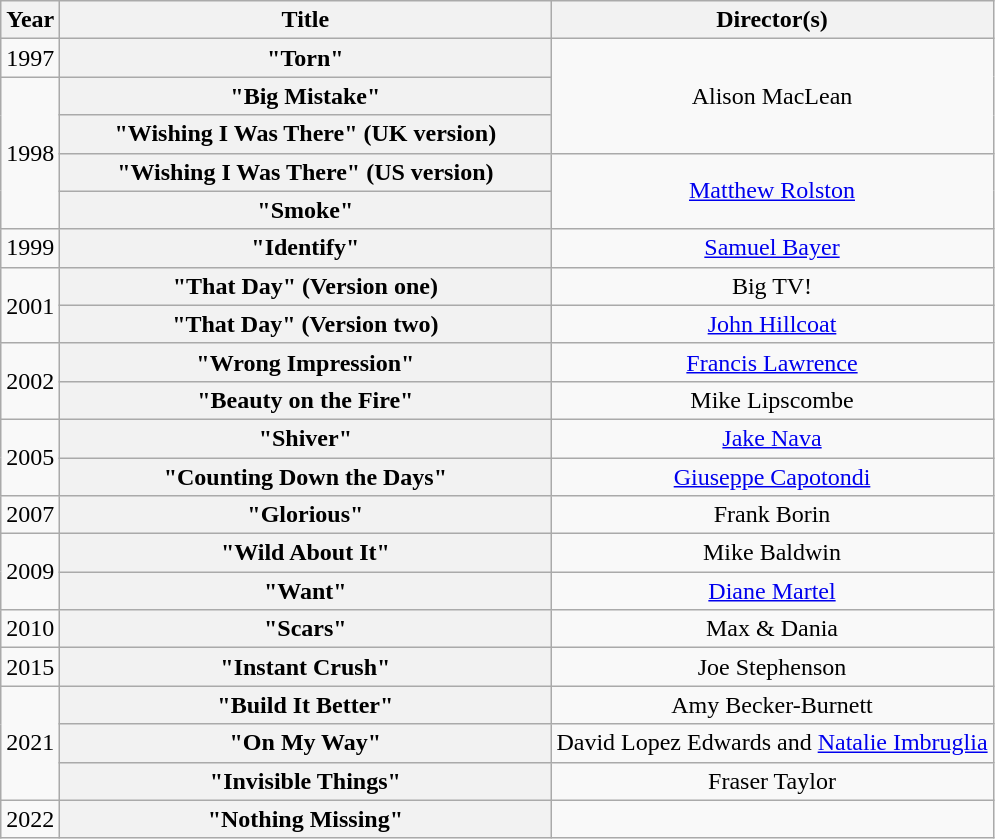<table class="wikitable plainrowheaders" style="text-align:center;">
<tr>
<th scope="col" style="width:1em;">Year</th>
<th scope="col" style="width:20em;">Title</th>
<th scope="col">Director(s)</th>
</tr>
<tr>
<td>1997</td>
<th scope="row">"Torn"</th>
<td rowspan="3">Alison MacLean</td>
</tr>
<tr>
<td rowspan="4">1998</td>
<th scope="row">"Big Mistake"</th>
</tr>
<tr>
<th scope="row">"Wishing I Was There" <span>(UK version)</span></th>
</tr>
<tr>
<th scope="row">"Wishing I Was There" <span>(US version)</span></th>
<td rowspan="2"><a href='#'>Matthew Rolston</a></td>
</tr>
<tr>
<th scope="row">"Smoke"</th>
</tr>
<tr>
<td>1999</td>
<th scope="row">"Identify"</th>
<td><a href='#'>Samuel Bayer</a></td>
</tr>
<tr>
<td rowspan="2">2001</td>
<th scope="row">"That Day" <span>(Version one)</span></th>
<td>Big TV!</td>
</tr>
<tr>
<th scope="row">"That Day" <span>(Version two)</span></th>
<td><a href='#'>John Hillcoat</a></td>
</tr>
<tr>
<td rowspan="2">2002</td>
<th scope="row">"Wrong Impression"</th>
<td><a href='#'>Francis Lawrence</a></td>
</tr>
<tr>
<th scope="row">"Beauty on the Fire"</th>
<td>Mike Lipscombe</td>
</tr>
<tr>
<td rowspan="2">2005</td>
<th scope="row">"Shiver"</th>
<td><a href='#'>Jake Nava</a></td>
</tr>
<tr>
<th scope="row">"Counting Down the Days"</th>
<td><a href='#'>Giuseppe Capotondi</a></td>
</tr>
<tr>
<td>2007</td>
<th scope="row">"Glorious"</th>
<td>Frank Borin</td>
</tr>
<tr>
<td rowspan="2">2009</td>
<th scope="row">"Wild About It"</th>
<td>Mike Baldwin</td>
</tr>
<tr>
<th scope="row">"Want"</th>
<td><a href='#'>Diane Martel</a></td>
</tr>
<tr>
<td>2010</td>
<th scope="row">"Scars" <span></span></th>
<td>Max & Dania</td>
</tr>
<tr>
<td>2015</td>
<th scope="row">"Instant Crush"</th>
<td>Joe Stephenson</td>
</tr>
<tr>
<td rowspan="3">2021</td>
<th scope="row">"Build It Better"</th>
<td>Amy Becker-Burnett</td>
</tr>
<tr>
<th scope="row">"On My Way"</th>
<td>David Lopez Edwards and <a href='#'>Natalie Imbruglia</a></td>
</tr>
<tr>
<th scope="row">"Invisible Things"</th>
<td>Fraser Taylor</td>
</tr>
<tr>
<td>2022</td>
<th scope="row">"Nothing Missing"</th>
<td></td>
</tr>
</table>
